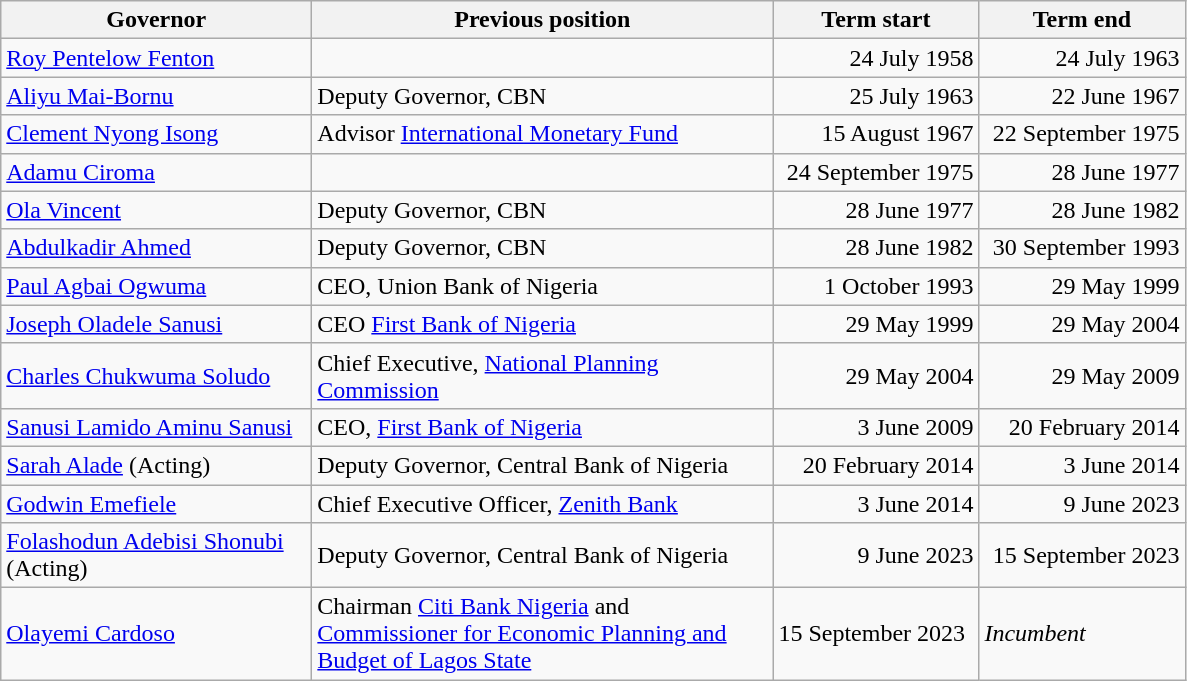<table class="wikitable">
<tr>
<th width="200">Governor</th>
<th width="300">Previous position</th>
<th width="130">Term start</th>
<th width="130">Term end</th>
</tr>
<tr>
<td><a href='#'>Roy Pentelow Fenton</a></td>
<td></td>
<td align=right>24 July 1958</td>
<td align=right>24 July 1963</td>
</tr>
<tr>
<td><a href='#'>Aliyu Mai-Bornu</a></td>
<td>Deputy Governor, CBN</td>
<td align=right>25 July 1963</td>
<td align=right>22 June 1967</td>
</tr>
<tr>
<td><a href='#'>Clement Nyong Isong</a></td>
<td>Advisor <a href='#'>International Monetary Fund</a></td>
<td align=right>15 August 1967</td>
<td align=right>22 September 1975</td>
</tr>
<tr>
<td><a href='#'>Adamu Ciroma</a></td>
<td></td>
<td align=right>24 September 1975</td>
<td align=right>28 June 1977</td>
</tr>
<tr>
<td><a href='#'>Ola Vincent</a></td>
<td>Deputy Governor, CBN</td>
<td align=right>28 June 1977</td>
<td align=right>28 June 1982</td>
</tr>
<tr>
<td><a href='#'>Abdulkadir Ahmed</a></td>
<td>Deputy Governor, CBN</td>
<td align=right>28 June 1982</td>
<td align=right>30 September 1993</td>
</tr>
<tr>
<td><a href='#'>Paul Agbai Ogwuma</a></td>
<td>CEO, Union Bank of Nigeria</td>
<td align=right>1  October 1993</td>
<td align=right>29 May 1999</td>
</tr>
<tr>
<td><a href='#'>Joseph Oladele Sanusi</a></td>
<td>CEO <a href='#'>First Bank of Nigeria</a></td>
<td align=right>29 May 1999</td>
<td align=right>29 May 2004</td>
</tr>
<tr>
<td><a href='#'>Charles Chukwuma Soludo</a></td>
<td>Chief Executive, <a href='#'>National Planning Commission</a></td>
<td align=right>29 May 2004</td>
<td align=right>29 May 2009</td>
</tr>
<tr>
<td><a href='#'>Sanusi Lamido Aminu Sanusi</a></td>
<td>CEO, <a href='#'>First Bank of Nigeria</a></td>
<td align=right>3 June 2009</td>
<td align=right>20 February 2014</td>
</tr>
<tr>
<td><a href='#'>Sarah Alade</a> (Acting)</td>
<td>Deputy Governor, Central Bank of Nigeria</td>
<td align=right>20 February 2014</td>
<td align=right>3 June 2014</td>
</tr>
<tr>
<td><a href='#'>Godwin Emefiele</a></td>
<td>Chief Executive Officer, <a href='#'>Zenith Bank</a></td>
<td align=right>3 June 2014</td>
<td align=right>9 June 2023</td>
</tr>
<tr>
<td><a href='#'>Folashodun Adebisi Shonubi</a> (Acting)</td>
<td>Deputy Governor, Central Bank of Nigeria</td>
<td align=right>9 June 2023</td>
<td align=right>15 September 2023</td>
</tr>
<tr>
<td><a href='#'>Olayemi Cardoso</a></td>
<td>Chairman <a href='#'>Citi Bank Nigeria</a> and <a href='#'>Commissioner for Economic Planning and Budget of Lagos State</a></td>
<td>15 September 2023</td>
<td><em>Incumbent</em></td>
</tr>
</table>
